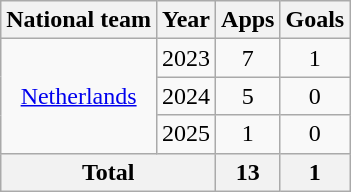<table class="wikitable" style="text-align: center;">
<tr>
<th>National team</th>
<th>Year</th>
<th>Apps</th>
<th>Goals</th>
</tr>
<tr>
<td rowspan="3"><a href='#'>Netherlands</a></td>
<td>2023</td>
<td>7</td>
<td>1</td>
</tr>
<tr>
<td>2024</td>
<td>5</td>
<td>0</td>
</tr>
<tr>
<td>2025</td>
<td>1</td>
<td>0</td>
</tr>
<tr>
<th colspan="2">Total</th>
<th>13</th>
<th>1</th>
</tr>
</table>
